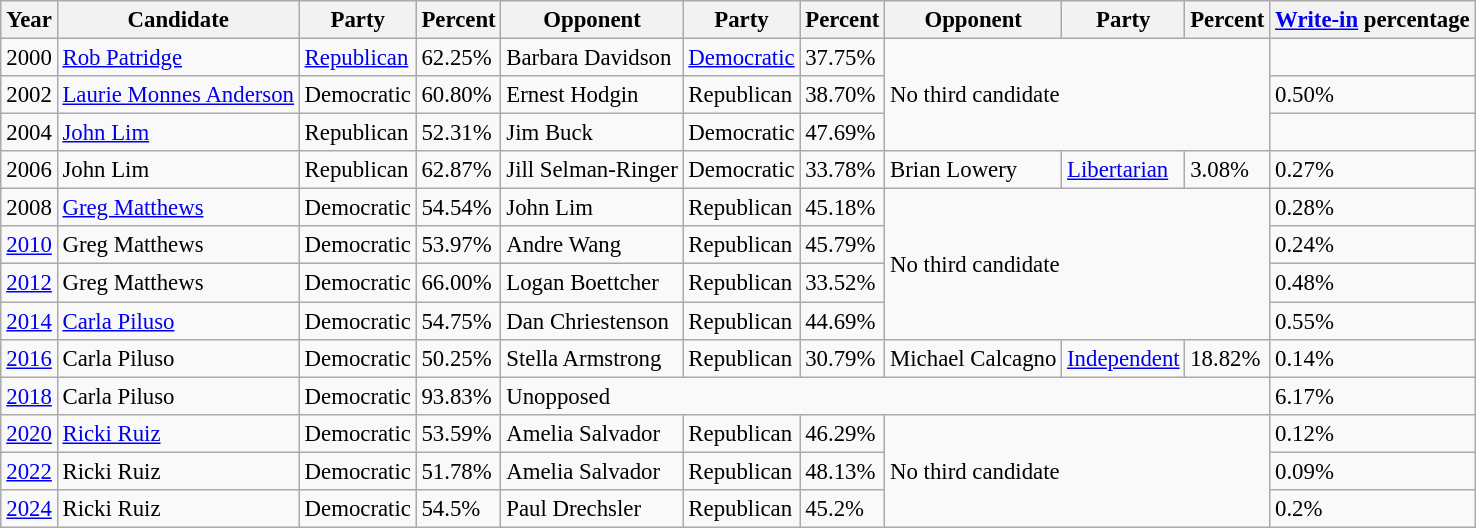<table class="wikitable sortable" style="margin:0.5em auto; font-size:95%;">
<tr>
<th>Year</th>
<th>Candidate</th>
<th>Party</th>
<th>Percent</th>
<th>Opponent</th>
<th>Party</th>
<th>Percent</th>
<th>Opponent</th>
<th>Party</th>
<th>Percent</th>
<th><a href='#'>Write-in</a> percentage</th>
</tr>
<tr>
<td>2000</td>
<td><a href='#'>Rob Patridge</a></td>
<td><a href='#'>Republican</a></td>
<td>62.25%</td>
<td>Barbara Davidson</td>
<td><a href='#'>Democratic</a></td>
<td>37.75%</td>
<td colspan="3" rowspan="3">No third candidate</td>
<td></td>
</tr>
<tr>
<td>2002</td>
<td><a href='#'>Laurie Monnes Anderson</a></td>
<td>Democratic</td>
<td>60.80%</td>
<td>Ernest Hodgin</td>
<td>Republican</td>
<td>38.70%</td>
<td>0.50%</td>
</tr>
<tr>
<td>2004</td>
<td><a href='#'>John Lim</a></td>
<td>Republican</td>
<td>52.31%</td>
<td>Jim Buck</td>
<td>Democratic</td>
<td>47.69%</td>
<td></td>
</tr>
<tr>
<td>2006</td>
<td>John Lim</td>
<td>Republican</td>
<td>62.87%</td>
<td>Jill Selman-Ringer</td>
<td>Democratic</td>
<td>33.78%</td>
<td>Brian Lowery</td>
<td><a href='#'>Libertarian</a></td>
<td>3.08%</td>
<td>0.27%</td>
</tr>
<tr>
<td>2008</td>
<td><a href='#'>Greg Matthews</a></td>
<td>Democratic</td>
<td>54.54%</td>
<td>John Lim</td>
<td>Republican</td>
<td>45.18%</td>
<td colspan="3" rowspan="4">No third candidate</td>
<td>0.28%</td>
</tr>
<tr>
<td><a href='#'>2010</a></td>
<td>Greg Matthews</td>
<td>Democratic</td>
<td>53.97%</td>
<td>Andre Wang</td>
<td>Republican</td>
<td>45.79%</td>
<td>0.24%</td>
</tr>
<tr>
<td><a href='#'>2012</a></td>
<td>Greg Matthews</td>
<td>Democratic</td>
<td>66.00%</td>
<td>Logan Boettcher</td>
<td>Republican</td>
<td>33.52%</td>
<td>0.48%</td>
</tr>
<tr>
<td><a href='#'>2014</a></td>
<td><a href='#'>Carla Piluso</a></td>
<td>Democratic</td>
<td>54.75%</td>
<td>Dan Chriestenson</td>
<td>Republican</td>
<td>44.69%</td>
<td>0.55%</td>
</tr>
<tr>
<td><a href='#'>2016</a></td>
<td>Carla Piluso</td>
<td>Democratic</td>
<td>50.25%</td>
<td>Stella Armstrong</td>
<td>Republican</td>
<td>30.79%</td>
<td>Michael Calcagno</td>
<td><a href='#'>Independent</a></td>
<td>18.82%</td>
<td>0.14%</td>
</tr>
<tr>
<td><a href='#'>2018</a></td>
<td>Carla Piluso</td>
<td>Democratic</td>
<td>93.83%</td>
<td colspan="6">Unopposed</td>
<td>6.17%</td>
</tr>
<tr>
<td><a href='#'>2020</a></td>
<td><a href='#'>Ricki Ruiz</a></td>
<td>Democratic</td>
<td>53.59%</td>
<td>Amelia Salvador</td>
<td>Republican</td>
<td>46.29%</td>
<td colspan="3" rowspan="3">No third candidate</td>
<td>0.12%</td>
</tr>
<tr>
<td><a href='#'>2022</a></td>
<td>Ricki Ruiz</td>
<td>Democratic</td>
<td>51.78%</td>
<td>Amelia Salvador</td>
<td>Republican</td>
<td>48.13%</td>
<td>0.09%</td>
</tr>
<tr>
<td><a href='#'>2024</a></td>
<td>Ricki Ruiz</td>
<td>Democratic</td>
<td>54.5%</td>
<td>Paul Drechsler</td>
<td>Republican</td>
<td>45.2%</td>
<td>0.2%</td>
</tr>
</table>
